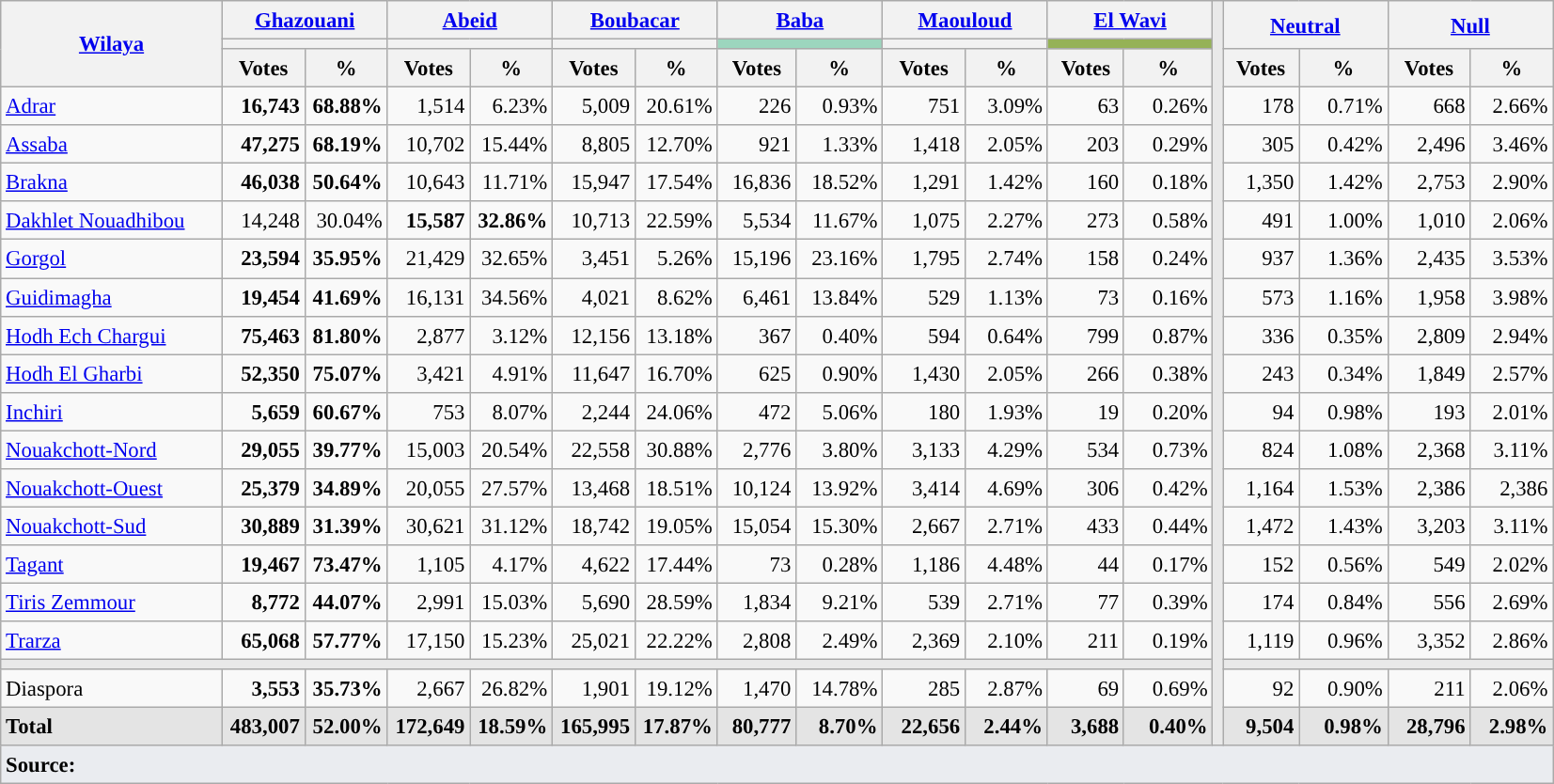<table class="wikitable sortable collapsible mw-datatable" style="text-align:right; font-size:95%; line-height:20px">
<tr>
<th width="150" rowspan="3"><a href='#'>Wilaya</a></th>
<th width="110" colspan="2"><a href='#'>Ghazouani</a></th>
<th width="110" colspan="2"><a href='#'>Abeid</a></th>
<th width="110" colspan="2"><a href='#'>Boubacar</a></th>
<th width="110" colspan="2"><a href='#'>Baba</a></th>
<th width="110" colspan="2"><a href='#'>Maouloud</a></th>
<th width="110" colspan="2"><a href='#'>El Wavi</a></th>
<td rowspan="21" style="background:#E9E9E9;"></td>
<th width="110" rowspan="2" colspan="2"><a href='#'>Neutral</a></th>
<th width="110" rowspan="2" colspan="2"><a href='#'>Null</a></th>
</tr>
<tr>
<th colspan="2" style="background:"></th>
<th colspan="2" style="background:"></th>
<th colspan="2" style="background:"></th>
<th colspan="2" style="background:#9CD6BE;"></th>
<th colspan="2" style="background:"></th>
<th colspan="2" style="background:#95B256;"></th>
</tr>
<tr>
<th>Votes</th>
<th>%</th>
<th>Votes</th>
<th>%</th>
<th>Votes</th>
<th>%</th>
<th>Votes</th>
<th>%</th>
<th>Votes</th>
<th>%</th>
<th>Votes</th>
<th>%</th>
<th>Votes</th>
<th>%</th>
<th>Votes</th>
<th>%</th>
</tr>
<tr>
<td style="text-align:left"><a href='#'>Adrar</a></td>
<td><strong>16,743</strong></td>
<td><strong>68.88%</strong></td>
<td>1,514</td>
<td>6.23%</td>
<td>5,009</td>
<td>20.61%</td>
<td>226</td>
<td>0.93%</td>
<td>751</td>
<td>3.09%</td>
<td>63</td>
<td>0.26%</td>
<td>178</td>
<td>0.71%</td>
<td>668</td>
<td>2.66%</td>
</tr>
<tr>
<td style="text-align:left"><a href='#'>Assaba</a></td>
<td><strong>47,275</strong></td>
<td><strong>68.19%</strong></td>
<td>10,702</td>
<td>15.44%</td>
<td>8,805</td>
<td>12.70%</td>
<td>921</td>
<td>1.33%</td>
<td>1,418</td>
<td>2.05%</td>
<td>203</td>
<td>0.29%</td>
<td>305</td>
<td>0.42%</td>
<td>2,496</td>
<td>3.46%</td>
</tr>
<tr>
<td style="text-align:left"><a href='#'>Brakna</a></td>
<td><strong>46,038</strong></td>
<td><strong>50.64%</strong></td>
<td>10,643</td>
<td>11.71%</td>
<td>15,947</td>
<td>17.54%</td>
<td>16,836</td>
<td>18.52%</td>
<td>1,291</td>
<td>1.42%</td>
<td>160</td>
<td>0.18%</td>
<td>1,350</td>
<td>1.42%</td>
<td>2,753</td>
<td>2.90%</td>
</tr>
<tr>
<td style="text-align:left"><a href='#'>Dakhlet Nouadhibou</a></td>
<td>14,248</td>
<td>30.04%</td>
<td><strong>15,587</strong></td>
<td><strong>32.86%</strong></td>
<td>10,713</td>
<td>22.59%</td>
<td>5,534</td>
<td>11.67%</td>
<td>1,075</td>
<td>2.27%</td>
<td>273</td>
<td>0.58%</td>
<td>491</td>
<td>1.00%</td>
<td>1,010</td>
<td>2.06%</td>
</tr>
<tr>
<td style="text-align:left"><a href='#'>Gorgol</a></td>
<td><strong>23,594</strong></td>
<td><strong>35.95%</strong></td>
<td>21,429</td>
<td>32.65%</td>
<td>3,451</td>
<td>5.26%</td>
<td>15,196</td>
<td>23.16%</td>
<td>1,795</td>
<td>2.74%</td>
<td>158</td>
<td>0.24%</td>
<td>937</td>
<td>1.36%</td>
<td>2,435</td>
<td>3.53%</td>
</tr>
<tr>
<td style="text-align:left"><a href='#'>Guidimagha</a></td>
<td><strong>19,454</strong></td>
<td><strong>41.69%</strong></td>
<td>16,131</td>
<td>34.56%</td>
<td>4,021</td>
<td>8.62%</td>
<td>6,461</td>
<td>13.84%</td>
<td>529</td>
<td>1.13%</td>
<td>73</td>
<td>0.16%</td>
<td>573</td>
<td>1.16%</td>
<td>1,958</td>
<td>3.98%</td>
</tr>
<tr>
<td style="text-align:left"><a href='#'>Hodh Ech Chargui</a></td>
<td><strong>75,463</strong></td>
<td><strong>81.80%</strong></td>
<td>2,877</td>
<td>3.12%</td>
<td>12,156</td>
<td>13.18%</td>
<td>367</td>
<td>0.40%</td>
<td>594</td>
<td>0.64%</td>
<td>799</td>
<td>0.87%</td>
<td>336</td>
<td>0.35%</td>
<td>2,809</td>
<td>2.94%</td>
</tr>
<tr>
<td style="text-align:left"><a href='#'>Hodh El Gharbi</a></td>
<td><strong>52,350</strong></td>
<td><strong>75.07%</strong></td>
<td>3,421</td>
<td>4.91%</td>
<td>11,647</td>
<td>16.70%</td>
<td>625</td>
<td>0.90%</td>
<td>1,430</td>
<td>2.05%</td>
<td>266</td>
<td>0.38%</td>
<td>243</td>
<td>0.34%</td>
<td>1,849</td>
<td>2.57%</td>
</tr>
<tr>
<td style="text-align:left"><a href='#'>Inchiri</a></td>
<td><strong>5,659</strong></td>
<td><strong>60.67%</strong></td>
<td>753</td>
<td>8.07%</td>
<td>2,244</td>
<td>24.06%</td>
<td>472</td>
<td>5.06%</td>
<td>180</td>
<td>1.93%</td>
<td>19</td>
<td>0.20%</td>
<td>94</td>
<td>0.98%</td>
<td>193</td>
<td>2.01%</td>
</tr>
<tr>
<td style="text-align:left"><a href='#'>Nouakchott-Nord</a></td>
<td><strong>29,055</strong></td>
<td><strong>39.77%</strong></td>
<td>15,003</td>
<td>20.54%</td>
<td>22,558</td>
<td>30.88%</td>
<td>2,776</td>
<td>3.80%</td>
<td>3,133</td>
<td>4.29%</td>
<td>534</td>
<td>0.73%</td>
<td>824</td>
<td>1.08%</td>
<td>2,368</td>
<td>3.11%</td>
</tr>
<tr>
<td style="text-align:left"><a href='#'>Nouakchott-Ouest</a></td>
<td><strong>25,379</strong></td>
<td><strong>34.89%</strong></td>
<td>20,055</td>
<td>27.57%</td>
<td>13,468</td>
<td>18.51%</td>
<td>10,124</td>
<td>13.92%</td>
<td>3,414</td>
<td>4.69%</td>
<td>306</td>
<td>0.42%</td>
<td>1,164</td>
<td>1.53%</td>
<td>2,386</td>
<td>2,386</td>
</tr>
<tr>
<td style="text-align:left"><a href='#'>Nouakchott-Sud</a></td>
<td><strong>30,889</strong></td>
<td><strong>31.39%</strong></td>
<td>30,621</td>
<td>31.12%</td>
<td>18,742</td>
<td>19.05%</td>
<td>15,054</td>
<td>15.30%</td>
<td>2,667</td>
<td>2.71%</td>
<td>433</td>
<td>0.44%</td>
<td>1,472</td>
<td>1.43%</td>
<td>3,203</td>
<td>3.11%</td>
</tr>
<tr>
<td style="text-align:left"><a href='#'>Tagant</a></td>
<td><strong>19,467</strong></td>
<td><strong>73.47%</strong></td>
<td>1,105</td>
<td>4.17%</td>
<td>4,622</td>
<td>17.44%</td>
<td>73</td>
<td>0.28%</td>
<td>1,186</td>
<td>4.48%</td>
<td>44</td>
<td>0.17%</td>
<td>152</td>
<td>0.56%</td>
<td>549</td>
<td>2.02%</td>
</tr>
<tr>
<td style="text-align:left"><a href='#'>Tiris Zemmour</a></td>
<td><strong>8,772</strong></td>
<td><strong>44.07%</strong></td>
<td>2,991</td>
<td>15.03%</td>
<td>5,690</td>
<td>28.59%</td>
<td>1,834</td>
<td>9.21%</td>
<td>539</td>
<td>2.71%</td>
<td>77</td>
<td>0.39%</td>
<td>174</td>
<td>0.84%</td>
<td>556</td>
<td>2.69%</td>
</tr>
<tr>
<td style="text-align:left"><a href='#'>Trarza</a></td>
<td><strong>65,068</strong></td>
<td><strong>57.77%</strong></td>
<td>17,150</td>
<td>15.23%</td>
<td>25,021</td>
<td>22.22%</td>
<td>2,808</td>
<td>2.49%</td>
<td>2,369</td>
<td>2.10%</td>
<td>211</td>
<td>0.19%</td>
<td>1,119</td>
<td>0.96%</td>
<td>3,352</td>
<td>2.86%</td>
</tr>
<tr class="sortbottom">
<td colspan="19" style="background:#E9E9E9;"></td>
</tr>
<tr>
<td style="text-align:left">Diaspora</td>
<td><strong>3,553</strong></td>
<td><strong>35.73%</strong></td>
<td>2,667</td>
<td>26.82%</td>
<td>1,901</td>
<td>19.12%</td>
<td>1,470</td>
<td>14.78%</td>
<td>285</td>
<td>2.87%</td>
<td>69</td>
<td>0.69%</td>
<td>92</td>
<td>0.90%</td>
<td>211</td>
<td>2.06%</td>
</tr>
<tr class="sortbottom" style="font-weight:bold; background:#E4E4E4;">
<td align="left">Total</td>
<td><strong>483,007</strong></td>
<td><strong>52.00%</strong></td>
<td>172,649</td>
<td>18.59%</td>
<td>165,995</td>
<td>17.87%</td>
<td>80,777</td>
<td>8.70%</td>
<td>22,656</td>
<td>2.44%</td>
<td>3,688</td>
<td>0.40%</td>
<td>9,504</td>
<td>0.98%</td>
<td>28,796</td>
<td>2.98%</td>
</tr>
<tr class="sortbottom">
<td colspan="19" style="text-align:left; background-color:#eaecf0"><strong>Source:</strong> </td>
</tr>
</table>
